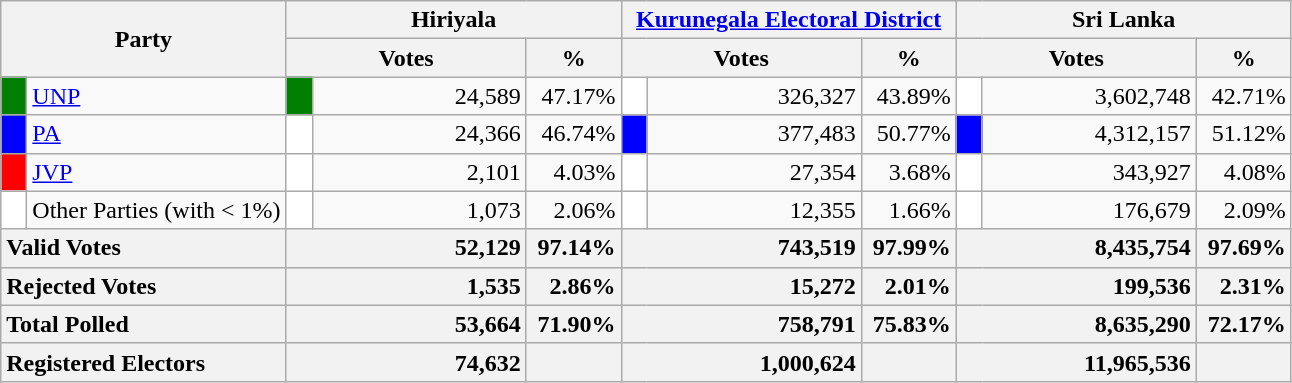<table class="wikitable">
<tr>
<th colspan="2" width="144px"rowspan="2">Party</th>
<th colspan="3" width="216px">Hiriyala</th>
<th colspan="3" width="216px"><a href='#'>Kurunegala Electoral District</a></th>
<th colspan="3" width="216px">Sri Lanka</th>
</tr>
<tr>
<th colspan="2" width="144px">Votes</th>
<th>%</th>
<th colspan="2" width="144px">Votes</th>
<th>%</th>
<th colspan="2" width="144px">Votes</th>
<th>%</th>
</tr>
<tr>
<td style="background-color:green;" width="10px"></td>
<td style="text-align:left;"><a href='#'>UNP</a></td>
<td style="background-color:green;" width="10px"></td>
<td style="text-align:right;">24,589</td>
<td style="text-align:right;">47.17%</td>
<td style="background-color:white;" width="10px"></td>
<td style="text-align:right;">326,327</td>
<td style="text-align:right;">43.89%</td>
<td style="background-color:white;" width="10px"></td>
<td style="text-align:right;">3,602,748</td>
<td style="text-align:right;">42.71%</td>
</tr>
<tr>
<td style="background-color:blue;" width="10px"></td>
<td style="text-align:left;"><a href='#'>PA</a></td>
<td style="background-color:white;" width="10px"></td>
<td style="text-align:right;">24,366</td>
<td style="text-align:right;">46.74%</td>
<td style="background-color:blue;" width="10px"></td>
<td style="text-align:right;">377,483</td>
<td style="text-align:right;">50.77%</td>
<td style="background-color:blue;" width="10px"></td>
<td style="text-align:right;">4,312,157</td>
<td style="text-align:right;">51.12%</td>
</tr>
<tr>
<td style="background-color:red;" width="10px"></td>
<td style="text-align:left;"><a href='#'>JVP</a></td>
<td style="background-color:white;" width="10px"></td>
<td style="text-align:right;">2,101</td>
<td style="text-align:right;">4.03%</td>
<td style="background-color:white;" width="10px"></td>
<td style="text-align:right;">27,354</td>
<td style="text-align:right;">3.68%</td>
<td style="background-color:white;" width="10px"></td>
<td style="text-align:right;">343,927</td>
<td style="text-align:right;">4.08%</td>
</tr>
<tr>
<td style="background-color:white;" width="10px"></td>
<td style="text-align:left;">Other Parties (with < 1%)</td>
<td style="background-color:white;" width="10px"></td>
<td style="text-align:right;">1,073</td>
<td style="text-align:right;">2.06%</td>
<td style="background-color:white;" width="10px"></td>
<td style="text-align:right;">12,355</td>
<td style="text-align:right;">1.66%</td>
<td style="background-color:white;" width="10px"></td>
<td style="text-align:right;">176,679</td>
<td style="text-align:right;">2.09%</td>
</tr>
<tr>
<th colspan="2" width="144px"style="text-align:left;">Valid Votes</th>
<th style="text-align:right;"colspan="2" width="144px">52,129</th>
<th style="text-align:right;">97.14%</th>
<th style="text-align:right;"colspan="2" width="144px">743,519</th>
<th style="text-align:right;">97.99%</th>
<th style="text-align:right;"colspan="2" width="144px">8,435,754</th>
<th style="text-align:right;">97.69%</th>
</tr>
<tr>
<th colspan="2" width="144px"style="text-align:left;">Rejected Votes</th>
<th style="text-align:right;"colspan="2" width="144px">1,535</th>
<th style="text-align:right;">2.86%</th>
<th style="text-align:right;"colspan="2" width="144px">15,272</th>
<th style="text-align:right;">2.01%</th>
<th style="text-align:right;"colspan="2" width="144px">199,536</th>
<th style="text-align:right;">2.31%</th>
</tr>
<tr>
<th colspan="2" width="144px"style="text-align:left;">Total Polled</th>
<th style="text-align:right;"colspan="2" width="144px">53,664</th>
<th style="text-align:right;">71.90%</th>
<th style="text-align:right;"colspan="2" width="144px">758,791</th>
<th style="text-align:right;">75.83%</th>
<th style="text-align:right;"colspan="2" width="144px">8,635,290</th>
<th style="text-align:right;">72.17%</th>
</tr>
<tr>
<th colspan="2" width="144px"style="text-align:left;">Registered Electors</th>
<th style="text-align:right;"colspan="2" width="144px">74,632</th>
<th></th>
<th style="text-align:right;"colspan="2" width="144px">1,000,624</th>
<th></th>
<th style="text-align:right;"colspan="2" width="144px">11,965,536</th>
<th></th>
</tr>
</table>
